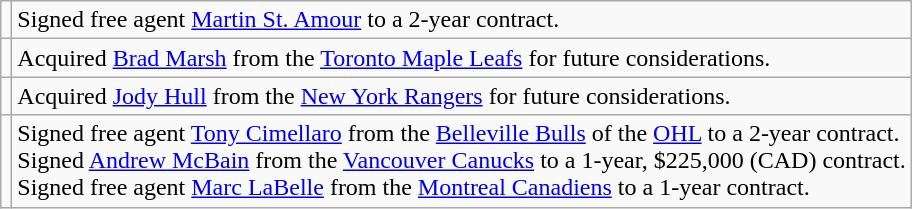<table class="wikitable">
<tr>
<td></td>
<td>Signed free agent <a href='#'>Martin St. Amour</a> to a 2-year contract.</td>
</tr>
<tr>
<td></td>
<td>Acquired <a href='#'>Brad Marsh</a> from the <a href='#'>Toronto Maple Leafs</a> for future considerations.</td>
</tr>
<tr>
<td></td>
<td>Acquired <a href='#'>Jody Hull</a> from the <a href='#'>New York Rangers</a> for future considerations.</td>
</tr>
<tr>
<td></td>
<td>Signed free agent <a href='#'>Tony Cimellaro</a> from the <a href='#'>Belleville Bulls</a> of the <a href='#'>OHL</a> to a 2-year contract. <br>Signed <a href='#'>Andrew McBain</a> from the <a href='#'>Vancouver Canucks</a> to a 1-year, $225,000 (CAD) contract.<br>Signed free agent <a href='#'>Marc LaBelle</a> from the <a href='#'>Montreal Canadiens</a> to a 1-year contract.</td>
</tr>
</table>
